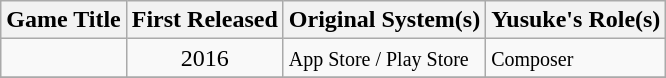<table class="wikitable">
<tr>
<th>Game Title</th>
<th>First Released</th>
<th>Original System(s)</th>
<th>Yusuke's Role(s)</th>
</tr>
<tr>
<td></td>
<td style="text-align:center;">2016</td>
<td><small>App Store / Play Store </small></td>
<td><small>Composer</small></td>
</tr>
<tr>
</tr>
</table>
